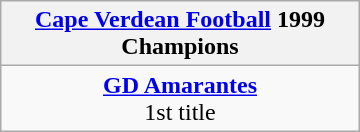<table class="wikitable" style="margin: 0 auto; width: 240px;">
<tr>
<th><a href='#'>Cape Verdean Football</a> 1999<br>Champions</th>
</tr>
<tr>
<td align=center><strong><a href='#'>GD Amarantes</a></strong><br>1st title</td>
</tr>
</table>
